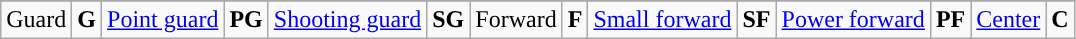<table class="wikitable">
<tr style="text-align:center; ">
</tr>
<tr>
<td>Guard</td>
<td><strong>G</strong></td>
<td><a href='#'>Point guard</a></td>
<td><strong>PG</strong></td>
<td><a href='#'>Shooting guard</a></td>
<td><strong>SG</strong></td>
<td>Forward</td>
<td><strong>F</strong></td>
<td><a href='#'>Small forward</a></td>
<td><strong>SF</strong></td>
<td><a href='#'>Power forward</a></td>
<td><strong>PF</strong></td>
<td><a href='#'>Center</a></td>
<td><strong>C</strong></td>
</tr>
</table>
